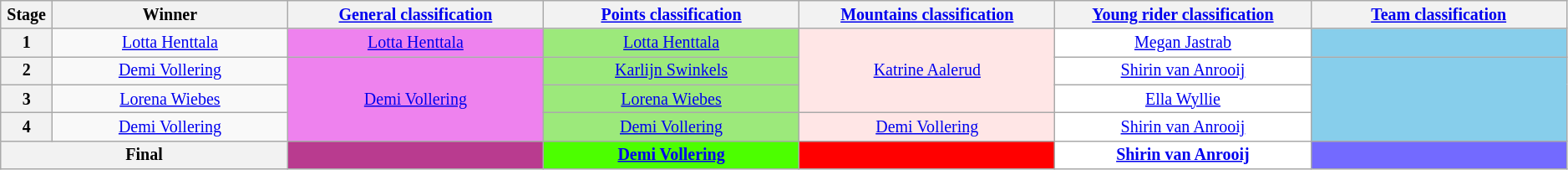<table class="wikitable" style="text-align: center; font-size:smaller;">
<tr>
<th scope="col" style="width:1%;">Stage</th>
<th scope="col" style="width:11.5%;">Winner</th>
<th scope="col" style="width:12.5%;"><a href='#'>General classification</a><br></th>
<th scope="col" style="width:12.5%;"><a href='#'>Points classification</a><br></th>
<th scope="col" style="width:12.5%;"><a href='#'>Mountains classification</a><br></th>
<th scope="col" style="width:12.5%;"><a href='#'>Young rider classification</a><br></th>
<th scope="col" style="width:12.5%;"><a href='#'>Team classification</a></th>
</tr>
<tr>
<th>1</th>
<td><a href='#'>Lotta Henttala</a></td>
<td style="background:violet"><a href='#'>Lotta Henttala</a></td>
<td style="background:#9CE97B;"><a href='#'>Lotta Henttala</a></td>
<td style="background:#FFE6E6;" rowspan="3"><a href='#'>Katrine Aalerud</a></td>
<td style="background:white;"><a href='#'>Megan Jastrab</a></td>
<td style="background:skyblue;"></td>
</tr>
<tr>
<th>2</th>
<td><a href='#'>Demi Vollering</a></td>
<td style="background:violet" rowspan="3"><a href='#'>Demi Vollering</a></td>
<td style="background:#9CE97B;"><a href='#'>Karlijn Swinkels</a></td>
<td style="background:white;"><a href='#'>Shirin van Anrooij</a></td>
<td style="background:skyblue;" rowspan="3"></td>
</tr>
<tr>
<th>3</th>
<td><a href='#'>Lorena Wiebes</a></td>
<td style="background:#9CE97B;"><a href='#'>Lorena Wiebes</a></td>
<td style="background:white;"><a href='#'>Ella Wyllie</a></td>
</tr>
<tr>
<th>4</th>
<td><a href='#'>Demi Vollering</a></td>
<td style="background:#9CE97B;"><a href='#'>Demi Vollering</a></td>
<td style="background:#FFE6E6;"><a href='#'>Demi Vollering</a></td>
<td style="background:white;"><a href='#'>Shirin van Anrooij</a></td>
</tr>
<tr>
<th colspan="2">Final</th>
<th style="background:#B93B8F;"></th>
<th style="background:#4CFF00;"><a href='#'>Demi Vollering</a></th>
<th style="background:red;"></th>
<th style="background:white;"><a href='#'>Shirin van Anrooij</a></th>
<th style="background:#736aff;"></th>
</tr>
</table>
